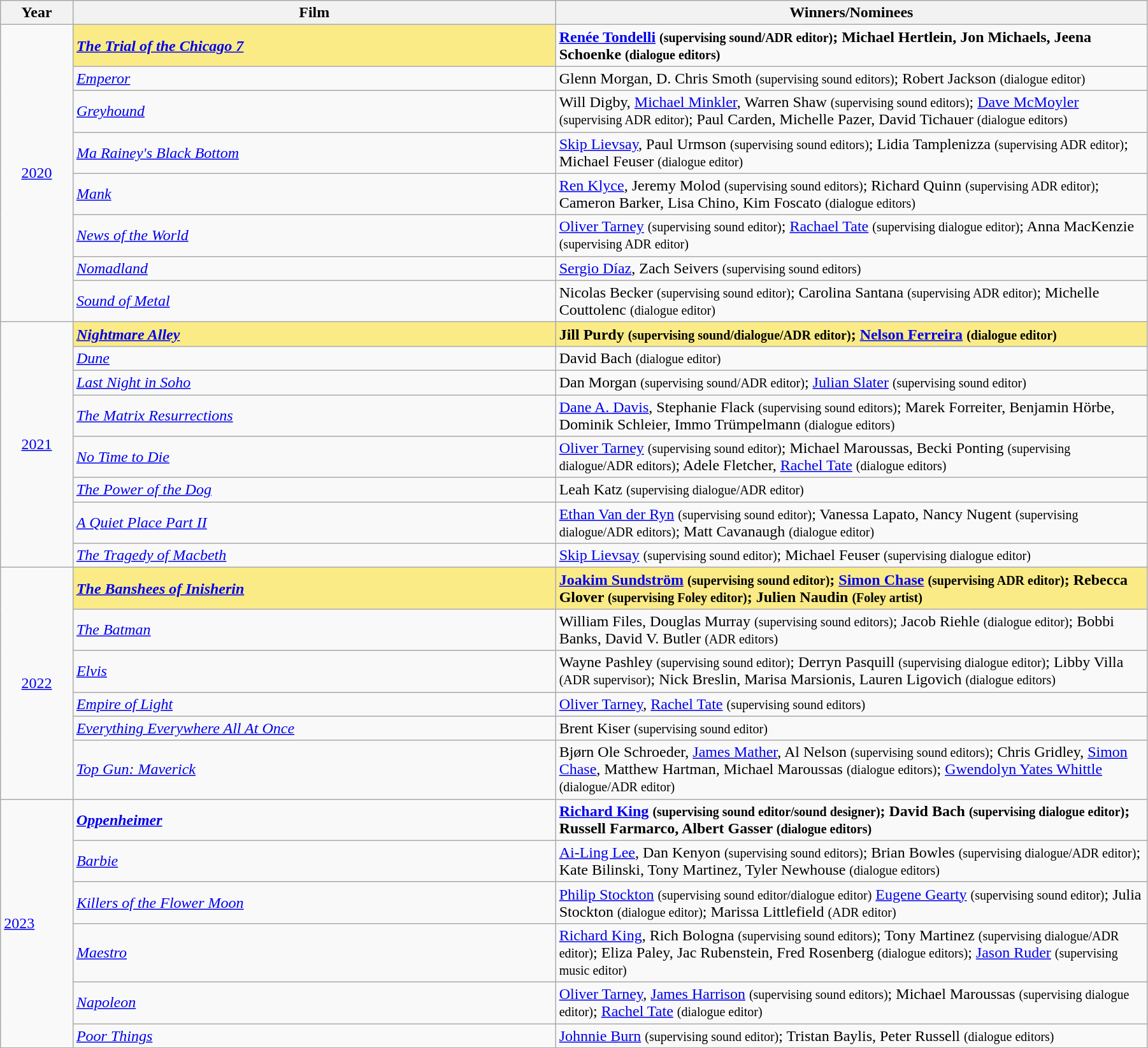<table class="wikitable" width="95%" cellpadding="5">
<tr>
<th width="6%">Year</th>
<th width="40%">Film</th>
<th width="49%">Winners/Nominees</th>
</tr>
<tr>
<td rowspan=8 style="text-align:center"><a href='#'>2020</a><br></td>
<td style="background:#FAEB86;"><strong><em><a href='#'>The Trial of the Chicago 7</a></em></strong></td>
<td><strong> <a href='#'>Renée Tondelli</a> <small>(supervising sound/ADR editor)</small>; Michael Hertlein, Jon Michaels, Jeena Schoenke <small>(dialogue editors)</small></strong></td>
</tr>
<tr>
<td><em><a href='#'>Emperor</a></em></td>
<td>Glenn Morgan, D. Chris Smoth <small>(supervising sound editors)</small>; Robert Jackson <small>(dialogue editor)</small></td>
</tr>
<tr>
<td><em><a href='#'>Greyhound</a></em></td>
<td>Will Digby, <a href='#'>Michael Minkler</a>, Warren Shaw <small>(supervising sound editors)</small>; <a href='#'>Dave McMoyler</a> <small>(supervising ADR editor)</small>; Paul Carden, Michelle Pazer, David Tichauer <small>(dialogue editors)</small></td>
</tr>
<tr>
<td><em><a href='#'>Ma Rainey's Black Bottom</a></em></td>
<td><a href='#'>Skip Lievsay</a>, Paul Urmson <small>(supervising sound editors)</small>; Lidia Tamplenizza <small>(supervising ADR editor)</small>; Michael Feuser <small>(dialogue editor)</small></td>
</tr>
<tr>
<td><em><a href='#'>Mank</a></em></td>
<td><a href='#'>Ren Klyce</a>, Jeremy Molod <small>(supervising sound editors)</small>; Richard Quinn <small>(supervising ADR editor)</small>; Cameron Barker, Lisa Chino, Kim Foscato <small>(dialogue editors)</small></td>
</tr>
<tr>
<td><em><a href='#'>News of the World</a></em></td>
<td><a href='#'>Oliver Tarney</a> <small>(supervising sound editor)</small>; <a href='#'>Rachael Tate</a> <small>(supervising dialogue editor)</small>; Anna MacKenzie <small>(supervising ADR editor)</small></td>
</tr>
<tr>
<td><em><a href='#'>Nomadland</a></em></td>
<td><a href='#'>Sergio Díaz</a>, Zach Seivers <small>(supervising sound editors)</small></td>
</tr>
<tr>
<td><em><a href='#'>Sound of Metal</a></em></td>
<td>Nicolas Becker <small>(supervising sound editor)</small>; Carolina Santana <small>(supervising ADR editor)</small>; Michelle Couttolenc <small>(dialogue editor)</small></td>
</tr>
<tr>
<td rowspan=8 style="text-align:center"><a href='#'>2021</a><br></td>
<td style="background:#FAEB86;"><strong><em><a href='#'>Nightmare Alley</a></em></strong></td>
<td style="background:#FAEB86;"><strong>Jill Purdy <small>(supervising sound/dialogue/ADR editor)</small>; <a href='#'>Nelson Ferreira</a> <small>(dialogue editor)</small></strong></td>
</tr>
<tr>
<td><em><a href='#'>Dune</a></em></td>
<td>David Bach <small>(dialogue editor)</small></td>
</tr>
<tr>
<td><em><a href='#'>Last Night in Soho</a></em></td>
<td>Dan Morgan <small>(supervising sound/ADR editor)</small>; <a href='#'>Julian Slater</a> <small>(supervising sound editor)</small></td>
</tr>
<tr>
<td><em><a href='#'>The Matrix Resurrections</a></em></td>
<td><a href='#'>Dane A. Davis</a>, Stephanie Flack <small>(supervising sound editors)</small>; Marek Forreiter, Benjamin Hörbe, Dominik Schleier, Immo Trümpelmann <small>(dialogue editors)</small></td>
</tr>
<tr>
<td><em><a href='#'>No Time to Die</a></em></td>
<td><a href='#'>Oliver Tarney</a> <small>(supervising sound editor)</small>; Michael Maroussas, Becki Ponting <small>(supervising dialogue/ADR editors)</small>; Adele Fletcher, <a href='#'>Rachel Tate</a> <small>(dialogue editors)</small></td>
</tr>
<tr>
<td><em><a href='#'>The Power of the Dog</a></em></td>
<td>Leah Katz <small>(supervising dialogue/ADR editor)</small></td>
</tr>
<tr>
<td><em><a href='#'>A Quiet Place Part II</a></em></td>
<td><a href='#'>Ethan Van der Ryn</a> <small>(supervising sound editor)</small>; Vanessa Lapato, Nancy Nugent <small>(supervising dialogue/ADR editors)</small>; Matt Cavanaugh <small>(dialogue editor)</small></td>
</tr>
<tr>
<td><em><a href='#'>The Tragedy of Macbeth</a></em></td>
<td><a href='#'>Skip Lievsay</a> <small>(supervising sound editor)</small>; Michael Feuser <small>(supervising dialogue editor)</small></td>
</tr>
<tr>
<td rowspan=6 style="text-align:center"><a href='#'>2022</a><br></td>
<td style="background:#FAEB86;"><strong><em><a href='#'>The Banshees of Inisherin</a></em></strong></td>
<td style="background:#FAEB86;"><strong><a href='#'>Joakim Sundström</a> <small>(supervising sound editor)</small>; <a href='#'>Simon Chase</a> <small>(supervising ADR editor)</small>; Rebecca Glover <small>(supervising Foley editor)</small>; Julien Naudin <small>(Foley artist)</small></strong></td>
</tr>
<tr>
<td><em><a href='#'>The Batman</a></em></td>
<td>William Files, Douglas Murray <small>(supervising sound editors)</small>; Jacob Riehle <small>(dialogue editor)</small>; Bobbi Banks, David V. Butler <small>(ADR editors)</small></td>
</tr>
<tr>
<td><em><a href='#'>Elvis</a></em></td>
<td>Wayne Pashley <small>(supervising sound editor)</small>; Derryn Pasquill <small>(supervising dialogue editor)</small>; Libby Villa <small>(ADR supervisor)</small>; Nick Breslin, Marisa Marsionis, Lauren Ligovich <small>(dialogue editors)</small></td>
</tr>
<tr>
<td><em><a href='#'>Empire of Light</a></em></td>
<td><a href='#'>Oliver Tarney</a>, <a href='#'>Rachel Tate</a> <small>(supervising sound editors)</small></td>
</tr>
<tr>
<td><em><a href='#'>Everything Everywhere All At Once</a></em></td>
<td>Brent Kiser <small>(supervising sound editor)</small></td>
</tr>
<tr>
<td><em><a href='#'>Top Gun: Maverick</a></em></td>
<td>Bjørn Ole Schroeder, <a href='#'>James Mather</a>, Al Nelson <small>(supervising sound editors)</small>; Chris Gridley, <a href='#'>Simon Chase</a>, Matthew Hartman, Michael Maroussas <small>(dialogue editors)</small>; <a href='#'>Gwendolyn Yates Whittle</a> <small>(dialogue/ADR editor)</small></td>
</tr>
<tr>
<td rowspan="6"><a href='#'>2023</a><br></td>
<td><strong><em><a href='#'>Oppenheimer</a></em></strong></td>
<td><strong><a href='#'>Richard King</a> <small>(supervising sound editor/sound designer)</small>; David Bach <small>(supervising dialogue editor)</small>; Russell Farmarco, Albert Gasser <small>(dialogue editors)</small></strong></td>
</tr>
<tr>
<td><em><a href='#'>Barbie</a></em></td>
<td><a href='#'>Ai-Ling Lee</a>, Dan Kenyon <small>(supervising sound editors)</small>; Brian Bowles <small>(supervising dialogue/ADR editor)</small>; Kate Bilinski, Tony Martinez, Tyler Newhouse <small>(dialogue editors)</small></td>
</tr>
<tr>
<td><em><a href='#'>Killers of the Flower Moon</a></em></td>
<td><a href='#'>Philip Stockton</a> <small>(supervising sound editor/dialogue editor)</small> <a href='#'>Eugene Gearty</a> <small>(supervising sound editor)</small>; Julia Stockton <small>(dialogue editor)</small>; Marissa Littlefield <small>(ADR editor)</small></td>
</tr>
<tr>
<td><em><a href='#'>Maestro</a></em></td>
<td><a href='#'>Richard King</a>, Rich Bologna <small>(supervising sound editors)</small>; Tony Martinez <small>(supervising dialogue/ADR editor)</small>; Eliza Paley, Jac Rubenstein, Fred Rosenberg <small>(dialogue editors)</small>; <a href='#'>Jason Ruder</a> <small>(supervising music editor)</small></td>
</tr>
<tr>
<td><em><a href='#'>Napoleon</a></em></td>
<td><a href='#'>Oliver Tarney</a>, <a href='#'>James Harrison</a> <small>(supervising sound editors)</small>; Michael Maroussas <small>(supervising dialogue editor)</small>; <a href='#'>Rachel Tate</a> <small>(dialogue editor)</small></td>
</tr>
<tr>
<td><em><a href='#'>Poor Things</a></em></td>
<td><a href='#'>Johnnie Burn</a> <small>(supervising sound editor)</small>; Tristan Baylis, Peter Russell <small>(dialogue editors)</small></td>
</tr>
</table>
